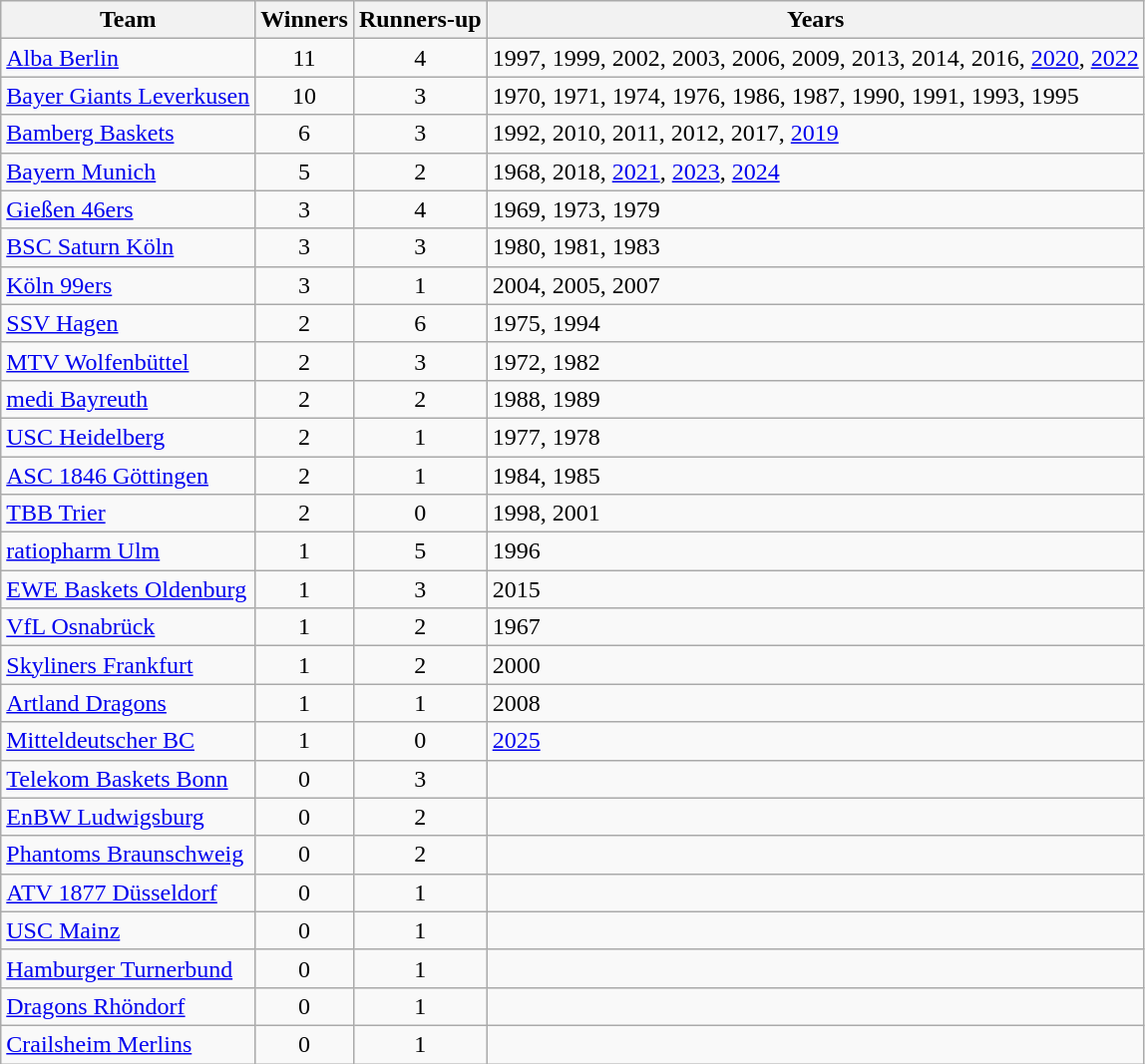<table class="wikitable">
<tr>
<th>Team</th>
<th>Winners</th>
<th>Runners-up</th>
<th>Years</th>
</tr>
<tr>
<td align="left"><a href='#'>Alba Berlin</a></td>
<td align="center">11</td>
<td align="center">4</td>
<td align="left">1997, 1999, 2002, 2003, 2006, 2009, 2013, 2014, 2016, <a href='#'>2020</a>, <a href='#'>2022</a></td>
</tr>
<tr>
<td align="left"><a href='#'>Bayer Giants Leverkusen</a></td>
<td align="center">10</td>
<td align="center">3</td>
<td align="left">1970, 1971, 1974, 1976, 1986, 1987, 1990, 1991, 1993, 1995</td>
</tr>
<tr>
<td align="left"><a href='#'>Bamberg Baskets</a></td>
<td align="center">6</td>
<td align="center">3</td>
<td align="left">1992, 2010, 2011, 2012, 2017, <a href='#'>2019</a></td>
</tr>
<tr>
<td align="left"><a href='#'>Bayern Munich</a></td>
<td align="center">5</td>
<td align="center">2</td>
<td align="left">1968, 2018, <a href='#'>2021</a>, <a href='#'>2023</a>, <a href='#'>2024</a></td>
</tr>
<tr>
<td align="left"><a href='#'>Gießen 46ers</a></td>
<td align="center">3</td>
<td align="center">4</td>
<td align="left">1969, 1973, 1979</td>
</tr>
<tr>
<td align="left"><a href='#'>BSC Saturn Köln</a></td>
<td align="center">3</td>
<td align="center">3</td>
<td align="left">1980, 1981, 1983</td>
</tr>
<tr>
<td align="left"><a href='#'>Köln 99ers</a></td>
<td align="center">3</td>
<td align="center">1</td>
<td align="left">2004, 2005, 2007</td>
</tr>
<tr>
<td align="left"><a href='#'>SSV Hagen</a></td>
<td align="center">2</td>
<td align="center">6</td>
<td align="left">1975, 1994</td>
</tr>
<tr>
<td align="left"><a href='#'>MTV Wolfenbüttel</a></td>
<td align="center">2</td>
<td align="center">3</td>
<td align="left">1972, 1982</td>
</tr>
<tr>
<td align="left"><a href='#'>medi Bayreuth</a></td>
<td align="center">2</td>
<td align="center">2</td>
<td align="left">1988, 1989</td>
</tr>
<tr>
<td align="left"><a href='#'>USC Heidelberg</a></td>
<td align="center">2</td>
<td align="center">1</td>
<td align="left">1977, 1978</td>
</tr>
<tr>
<td align="left"><a href='#'>ASC 1846 Göttingen</a></td>
<td align="center">2</td>
<td align="center">1</td>
<td align="left">1984, 1985</td>
</tr>
<tr>
<td align="left"><a href='#'>TBB Trier</a></td>
<td align="center">2</td>
<td align="center">0</td>
<td align="left">1998, 2001</td>
</tr>
<tr>
<td align="left"><a href='#'>ratiopharm Ulm</a></td>
<td align="center">1</td>
<td align="center">5</td>
<td align="left">1996</td>
</tr>
<tr>
<td align="left"><a href='#'>EWE Baskets Oldenburg</a></td>
<td align="center">1</td>
<td align="center">3</td>
<td align="left">2015</td>
</tr>
<tr>
<td align="left"><a href='#'>VfL Osnabrück</a></td>
<td align="center">1</td>
<td align="center">2</td>
<td align="left">1967</td>
</tr>
<tr>
<td align="left"><a href='#'>Skyliners Frankfurt</a></td>
<td align="center">1</td>
<td align="center">2</td>
<td align="left">2000</td>
</tr>
<tr>
<td align="left"><a href='#'>Artland Dragons</a></td>
<td align="center">1</td>
<td align="center">1</td>
<td align="left">2008</td>
</tr>
<tr>
<td align="left"><a href='#'>Mitteldeutscher BC</a></td>
<td align="center">1</td>
<td align="center">0</td>
<td align="left"><a href='#'>2025</a></td>
</tr>
<tr>
<td align="left"><a href='#'>Telekom Baskets Bonn</a></td>
<td align="center">0</td>
<td align="center">3</td>
<td align="left"></td>
</tr>
<tr>
<td align="left"><a href='#'>EnBW Ludwigsburg</a></td>
<td align="center">0</td>
<td align="center">2</td>
<td align="left"></td>
</tr>
<tr>
<td align="left"><a href='#'>Phantoms Braunschweig</a></td>
<td align="center">0</td>
<td align="center">2</td>
<td align="left"></td>
</tr>
<tr>
<td align="left"><a href='#'>ATV 1877 Düsseldorf</a></td>
<td align="center">0</td>
<td align="center">1</td>
<td align="left"></td>
</tr>
<tr>
<td align="left"><a href='#'>USC Mainz</a></td>
<td align="center">0</td>
<td align="center">1</td>
<td align="left"></td>
</tr>
<tr>
<td align="left"><a href='#'>Hamburger Turnerbund</a></td>
<td align="center">0</td>
<td align="center">1</td>
<td align="left"></td>
</tr>
<tr>
<td align="left"><a href='#'>Dragons Rhöndorf</a></td>
<td align="center">0</td>
<td align="center">1</td>
<td align="left"></td>
</tr>
<tr>
<td align="left"><a href='#'>Crailsheim Merlins</a></td>
<td align="center">0</td>
<td align="center">1</td>
<td align="left"></td>
</tr>
</table>
